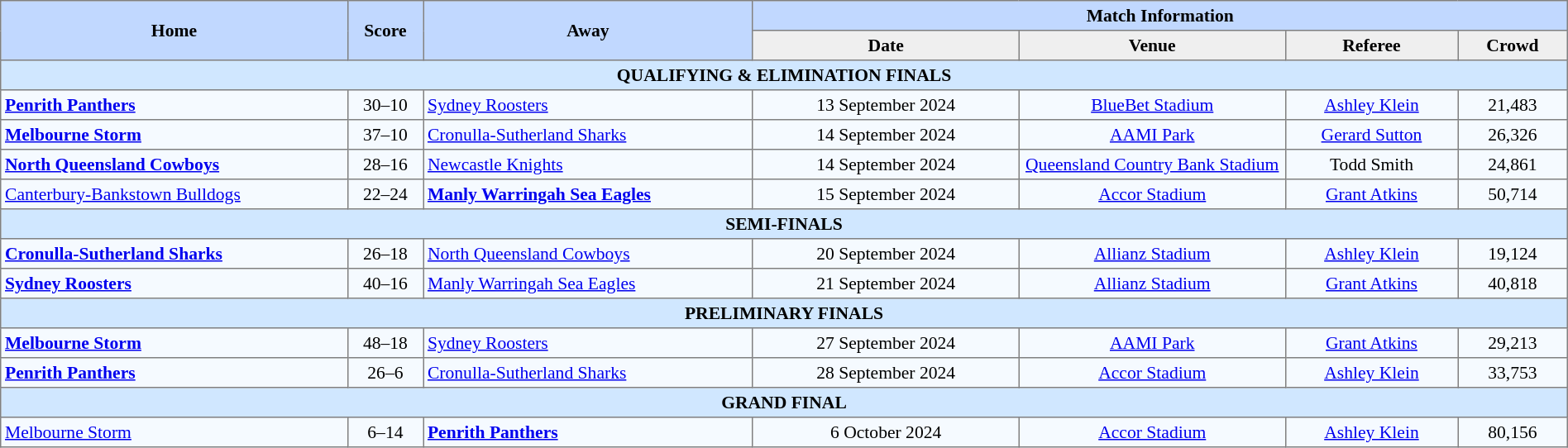<table border="1" cellpadding="3" cellspacing="0" style="border-collapse:collapse; font-size:90%; text-align:center; width:100%;">
<tr style="background:#c1d8ff;">
<th rowspan="2">Home</th>
<th rowspan="2">Score</th>
<th rowspan="2">Away</th>
<th colspan="4">Match Information</th>
</tr>
<tr style="background:#efefef;">
<th width="17%">Date</th>
<th width="17%">Venue</th>
<th width="11%">Referee</th>
<th width="7%">Crowd</th>
</tr>
<tr style="background:#d0e7ff;">
<td colspan="7"><strong>QUALIFYING & ELIMINATION FINALS</strong></td>
</tr>
<tr style="background:#f5faff;">
<td align="left"><strong> <a href='#'>Penrith Panthers</a></strong></td>
<td>30–10</td>
<td align="left"> <a href='#'>Sydney Roosters</a></td>
<td>13 September 2024</td>
<td><a href='#'>BlueBet Stadium</a></td>
<td><a href='#'>Ashley Klein</a></td>
<td>21,483</td>
</tr>
<tr style="background:#f5faff;">
<td align="left"><strong> <a href='#'>Melbourne Storm</a></strong></td>
<td>37–10</td>
<td align="left"> <a href='#'>Cronulla-Sutherland Sharks</a></td>
<td>14 September 2024</td>
<td><a href='#'>AAMI Park</a></td>
<td><a href='#'>Gerard Sutton</a></td>
<td>26,326</td>
</tr>
<tr style="background:#f5faff;">
<td align="left"><strong> <a href='#'>North Queensland Cowboys</a></strong></td>
<td>28–16</td>
<td align="left"> <a href='#'>Newcastle Knights</a></td>
<td>14 September 2024</td>
<td><a href='#'>Queensland Country Bank Stadium</a></td>
<td>Todd Smith</td>
<td>24,861</td>
</tr>
<tr style="background:#f5faff;">
<td align="left"> <a href='#'>Canterbury-Bankstown Bulldogs</a></td>
<td>22–24</td>
<td align="left"><strong> <a href='#'>Manly Warringah Sea Eagles</a></strong></td>
<td>15 September 2024</td>
<td><a href='#'>Accor Stadium</a></td>
<td><a href='#'>Grant Atkins</a></td>
<td>50,714</td>
</tr>
<tr style="background:#d0e7ff;">
<td colspan="7"><strong>SEMI-FINALS</strong></td>
</tr>
<tr style="background:#f5faff;">
<td align="left"><strong> <a href='#'>Cronulla-Sutherland Sharks</a></strong></td>
<td>26–18</td>
<td align="left"> <a href='#'>North Queensland Cowboys</a></td>
<td>20 September 2024</td>
<td><a href='#'>Allianz Stadium</a></td>
<td><a href='#'>Ashley Klein</a></td>
<td>19,124</td>
</tr>
<tr style="background:#f5faff;">
<td align="left"><strong> <a href='#'>Sydney Roosters</a></strong></td>
<td>40–16</td>
<td align="left"> <a href='#'>Manly Warringah Sea Eagles</a></td>
<td>21 September 2024</td>
<td><a href='#'>Allianz Stadium</a></td>
<td><a href='#'>Grant Atkins</a></td>
<td>40,818</td>
</tr>
<tr style="background:#d0e7ff;">
<td colspan="7"><strong>PRELIMINARY FINALS</strong></td>
</tr>
<tr style="background:#f5faff;">
<td align="left"><strong> <a href='#'>Melbourne Storm</a></strong></td>
<td>48–18</td>
<td align="left"> <a href='#'>Sydney Roosters</a></td>
<td>27 September 2024</td>
<td><a href='#'>AAMI Park</a></td>
<td><a href='#'>Grant Atkins</a></td>
<td>29,213</td>
</tr>
<tr style="background:#f5faff;">
<td align="left"><strong> <a href='#'>Penrith Panthers</a></strong></td>
<td>26–6</td>
<td align="left"> <a href='#'>Cronulla-Sutherland Sharks</a></td>
<td>28 September 2024</td>
<td><a href='#'>Accor Stadium</a></td>
<td><a href='#'>Ashley Klein</a></td>
<td>33,753</td>
</tr>
<tr style="background:#d0e7ff;">
<td colspan="7"><strong>GRAND FINAL</strong></td>
</tr>
<tr style="background:#f5faff;">
<td align="left"> <a href='#'>Melbourne Storm</a></td>
<td>6–14</td>
<td align="left"><strong> <a href='#'>Penrith Panthers</a></strong></td>
<td>6 October 2024</td>
<td><a href='#'>Accor Stadium</a></td>
<td><a href='#'>Ashley Klein</a></td>
<td>80,156</td>
</tr>
</table>
